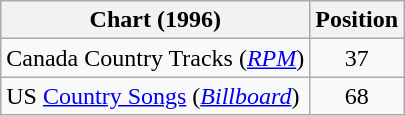<table class="wikitable sortable">
<tr>
<th scope="col">Chart (1996)</th>
<th scope="col">Position</th>
</tr>
<tr>
<td>Canada Country Tracks (<em><a href='#'>RPM</a></em>)</td>
<td align="center">37</td>
</tr>
<tr>
<td>US <a href='#'>Country Songs</a> (<em><a href='#'>Billboard</a></em>)</td>
<td align="center">68</td>
</tr>
</table>
